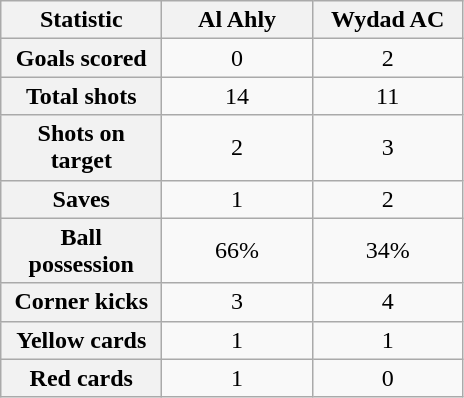<table class="wikitable plainrowheaders" style="text-align:center">
<tr>
<th scope="col" style="width:100px">Statistic</th>
<th scope="col" style="width:93px">Al Ahly</th>
<th scope="col" style="width:93px">Wydad AC</th>
</tr>
<tr>
<th scope=row>Goals scored</th>
<td>0</td>
<td>2</td>
</tr>
<tr>
<th scope=row>Total shots</th>
<td>14</td>
<td>11</td>
</tr>
<tr>
<th scope=row>Shots on target</th>
<td>2</td>
<td>3</td>
</tr>
<tr>
<th scope=row>Saves</th>
<td>1</td>
<td>2</td>
</tr>
<tr>
<th scope=row>Ball possession</th>
<td>66%</td>
<td>34%</td>
</tr>
<tr>
<th scope=row>Corner kicks</th>
<td>3</td>
<td>4</td>
</tr>
<tr>
<th scope=row>Yellow cards</th>
<td>1</td>
<td>1</td>
</tr>
<tr>
<th scope=row>Red cards</th>
<td>1</td>
<td>0</td>
</tr>
</table>
